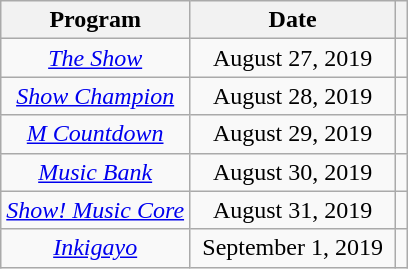<table class="sortable wikitable" style="text-align:center;">
<tr>
<th>Program</th>
<th width="130">Date</th>
<th class="unsortable"></th>
</tr>
<tr>
<td><em><a href='#'>The Show</a></em></td>
<td>August 27, 2019</td>
<td></td>
</tr>
<tr>
<td><em><a href='#'>Show Champion</a></em></td>
<td>August 28, 2019</td>
<td></td>
</tr>
<tr>
<td><em><a href='#'>M Countdown</a></em></td>
<td>August 29, 2019</td>
<td></td>
</tr>
<tr>
<td><em><a href='#'>Music Bank</a></em></td>
<td>August 30, 2019</td>
<td></td>
</tr>
<tr>
<td><em><a href='#'>Show! Music Core</a></em></td>
<td>August 31, 2019</td>
<td></td>
</tr>
<tr>
<td><em><a href='#'>Inkigayo</a></em></td>
<td>September 1, 2019</td>
<td></td>
</tr>
</table>
